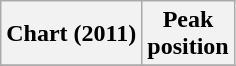<table class="wikitable plainrowheaders sortable" style="text-align:center;">
<tr>
<th scope="col">Chart (2011)</th>
<th scope="col">Peak<br>position</th>
</tr>
<tr>
</tr>
</table>
